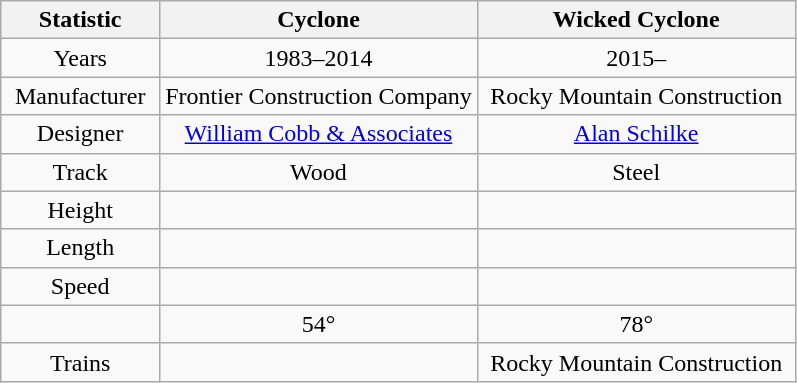<table class="wikitable" style="text-align:center">
<tr>
<th width="20%">Statistic</th>
<th width="40%">Cyclone</th>
<th width="40%">Wicked Cyclone</th>
</tr>
<tr>
<td>Years</td>
<td>1983–2014</td>
<td>2015–</td>
</tr>
<tr>
<td>Manufacturer</td>
<td>Frontier Construction Company</td>
<td>Rocky Mountain Construction</td>
</tr>
<tr>
<td>Designer</td>
<td><a href='#'>William Cobb & Associates</a></td>
<td><a href='#'>Alan Schilke</a></td>
</tr>
<tr>
<td>Track</td>
<td>Wood</td>
<td>Steel</td>
</tr>
<tr>
<td>Height</td>
<td></td>
<td></td>
</tr>
<tr>
<td>Length</td>
<td></td>
<td></td>
</tr>
<tr>
<td>Speed</td>
<td></td>
<td></td>
</tr>
<tr>
<td></td>
<td>54°</td>
<td>78°</td>
</tr>
<tr>
<td>Trains</td>
<td></td>
<td>Rocky Mountain Construction</td>
</tr>
</table>
